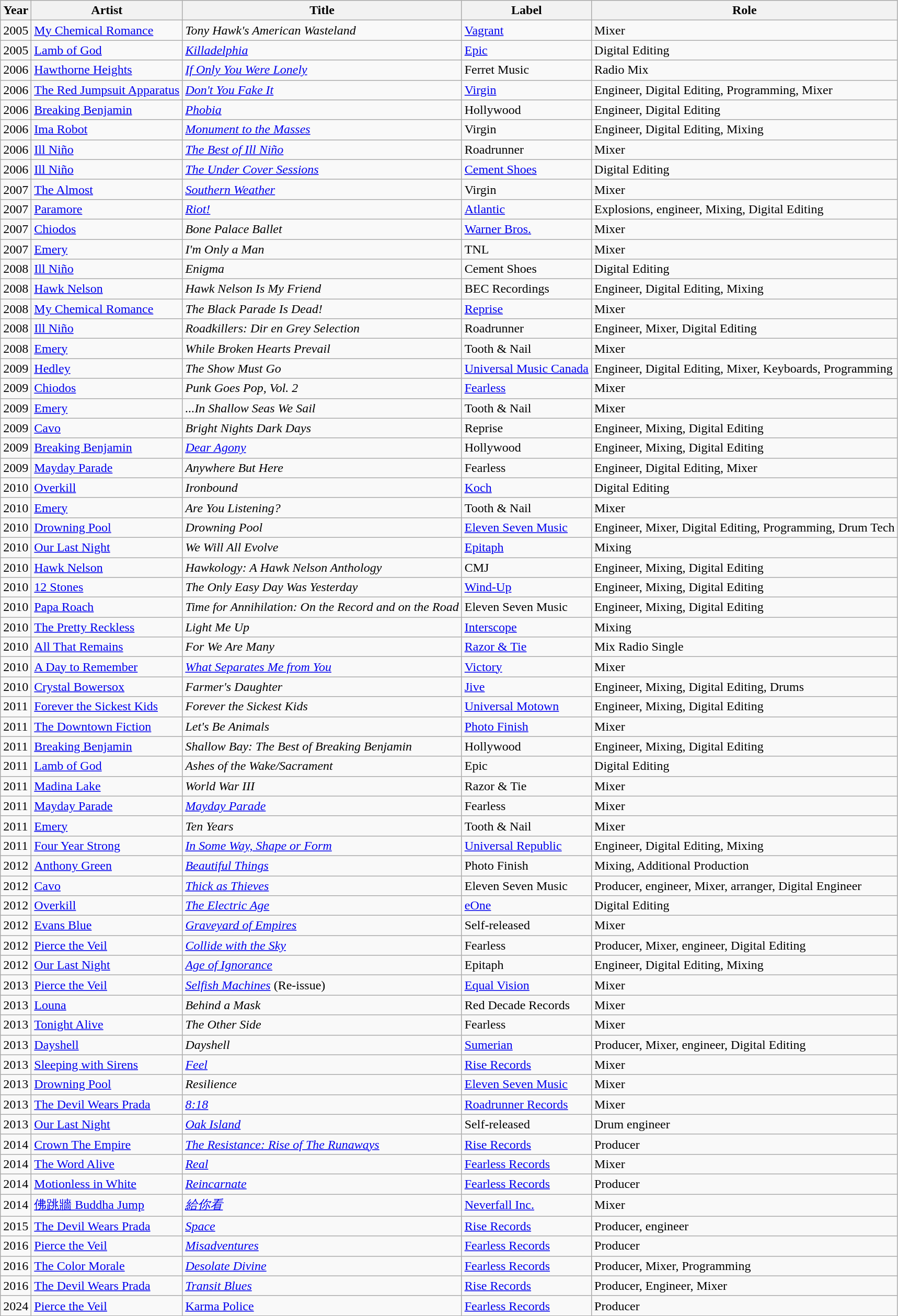<table class="wikitable sortable">
<tr>
<th>Year</th>
<th>Artist</th>
<th>Title</th>
<th>Label</th>
<th>Role</th>
</tr>
<tr>
<td>2005</td>
<td><a href='#'>My Chemical Romance</a></td>
<td><em>Tony Hawk's American Wasteland</em></td>
<td><a href='#'>Vagrant</a></td>
<td>Mixer</td>
</tr>
<tr>
<td>2005</td>
<td><a href='#'>Lamb of God</a></td>
<td><em><a href='#'>Killadelphia</a></em></td>
<td><a href='#'>Epic</a></td>
<td>Digital Editing</td>
</tr>
<tr>
<td>2006</td>
<td><a href='#'>Hawthorne Heights</a></td>
<td><em><a href='#'>If Only You Were Lonely</a></em></td>
<td>Ferret Music</td>
<td>Radio Mix</td>
</tr>
<tr>
<td>2006</td>
<td><a href='#'>The Red Jumpsuit Apparatus</a></td>
<td><em><a href='#'>Don't You Fake It</a></em></td>
<td><a href='#'>Virgin</a></td>
<td>Engineer, Digital Editing, Programming, Mixer</td>
</tr>
<tr>
<td>2006</td>
<td><a href='#'>Breaking Benjamin</a></td>
<td><em><a href='#'>Phobia</a></em></td>
<td>Hollywood</td>
<td>Engineer, Digital Editing</td>
</tr>
<tr>
<td>2006</td>
<td><a href='#'>Ima Robot</a></td>
<td><em><a href='#'>Monument to the Masses</a></em></td>
<td>Virgin</td>
<td>Engineer, Digital Editing, Mixing</td>
</tr>
<tr>
<td>2006</td>
<td><a href='#'>Ill Niño</a></td>
<td><em><a href='#'>The Best of Ill Niño</a></em></td>
<td>Roadrunner</td>
<td>Mixer</td>
</tr>
<tr>
<td>2006</td>
<td><a href='#'>Ill Niño</a></td>
<td><em><a href='#'>The Under Cover Sessions</a></em></td>
<td><a href='#'>Cement Shoes</a></td>
<td>Digital Editing</td>
</tr>
<tr>
<td>2007</td>
<td><a href='#'>The Almost</a></td>
<td><em><a href='#'>Southern Weather</a></em></td>
<td>Virgin</td>
<td>Mixer</td>
</tr>
<tr>
<td>2007</td>
<td><a href='#'>Paramore</a></td>
<td><em><a href='#'>Riot!</a></em></td>
<td><a href='#'>Atlantic</a></td>
<td>Explosions, engineer, Mixing, Digital Editing</td>
</tr>
<tr>
<td>2007</td>
<td><a href='#'>Chiodos</a></td>
<td><em>Bone Palace Ballet</em></td>
<td><a href='#'>Warner Bros.</a></td>
<td>Mixer</td>
</tr>
<tr>
<td>2007</td>
<td><a href='#'>Emery</a></td>
<td><em>I'm Only a Man</em></td>
<td>TNL</td>
<td>Mixer</td>
</tr>
<tr>
<td>2008</td>
<td><a href='#'>Ill Niño</a></td>
<td><em>Enigma</em></td>
<td>Cement Shoes</td>
<td>Digital Editing</td>
</tr>
<tr>
<td>2008</td>
<td><a href='#'>Hawk Nelson</a></td>
<td><em>Hawk Nelson Is My Friend</em></td>
<td>BEC Recordings</td>
<td>Engineer, Digital Editing, Mixing</td>
</tr>
<tr>
<td>2008</td>
<td><a href='#'>My Chemical Romance</a></td>
<td><em>The Black Parade Is Dead!</em></td>
<td><a href='#'>Reprise</a></td>
<td>Mixer</td>
</tr>
<tr>
<td>2008</td>
<td><a href='#'>Ill Niño</a></td>
<td><em>Roadkillers: Dir en Grey Selection</em></td>
<td>Roadrunner</td>
<td>Engineer, Mixer, Digital Editing</td>
</tr>
<tr>
<td>2008</td>
<td><a href='#'>Emery</a></td>
<td><em>While Broken Hearts Prevail</em></td>
<td>Tooth & Nail</td>
<td>Mixer</td>
</tr>
<tr>
<td>2009</td>
<td><a href='#'>Hedley</a></td>
<td><em>The Show Must Go</em></td>
<td><a href='#'>Universal Music Canada</a></td>
<td>Engineer, Digital Editing, Mixer, Keyboards, Programming</td>
</tr>
<tr>
<td>2009</td>
<td><a href='#'>Chiodos</a></td>
<td><em>Punk Goes Pop, Vol. 2</em></td>
<td><a href='#'>Fearless</a></td>
<td>Mixer</td>
</tr>
<tr>
<td>2009</td>
<td><a href='#'>Emery</a></td>
<td><em>...In Shallow Seas We Sail</em></td>
<td>Tooth & Nail</td>
<td>Mixer</td>
</tr>
<tr>
<td>2009</td>
<td><a href='#'>Cavo</a></td>
<td><em>Bright Nights Dark Days</em></td>
<td>Reprise</td>
<td>Engineer, Mixing, Digital Editing</td>
</tr>
<tr>
<td>2009</td>
<td><a href='#'>Breaking Benjamin</a></td>
<td><em><a href='#'>Dear Agony</a></em></td>
<td>Hollywood</td>
<td>Engineer, Mixing, Digital Editing</td>
</tr>
<tr>
<td>2009</td>
<td><a href='#'>Mayday Parade</a></td>
<td><em>Anywhere But Here</em></td>
<td>Fearless</td>
<td>Engineer, Digital Editing, Mixer</td>
</tr>
<tr>
<td>2010</td>
<td><a href='#'>Overkill</a></td>
<td><em>Ironbound</em></td>
<td><a href='#'>Koch</a></td>
<td>Digital Editing</td>
</tr>
<tr>
<td>2010</td>
<td><a href='#'>Emery</a></td>
<td><em>Are You Listening?</em></td>
<td>Tooth & Nail</td>
<td>Mixer</td>
</tr>
<tr>
<td>2010</td>
<td><a href='#'>Drowning Pool</a></td>
<td><em>Drowning Pool</em></td>
<td><a href='#'>Eleven Seven Music</a></td>
<td>Engineer, Mixer, Digital Editing, Programming, Drum Tech</td>
</tr>
<tr>
<td>2010</td>
<td><a href='#'>Our Last Night</a></td>
<td><em>We Will All Evolve</em></td>
<td><a href='#'>Epitaph</a></td>
<td>Mixing</td>
</tr>
<tr>
<td>2010</td>
<td><a href='#'>Hawk Nelson</a></td>
<td><em>Hawkology: A Hawk Nelson Anthology</em></td>
<td>CMJ</td>
<td>Engineer, Mixing, Digital Editing</td>
</tr>
<tr>
<td>2010</td>
<td><a href='#'>12 Stones</a></td>
<td><em>The Only Easy Day Was Yesterday</em></td>
<td><a href='#'>Wind-Up</a></td>
<td>Engineer, Mixing, Digital Editing</td>
</tr>
<tr>
<td>2010</td>
<td><a href='#'>Papa Roach</a></td>
<td><em>Time for Annihilation: On the Record and on the Road</em></td>
<td>Eleven Seven Music</td>
<td>Engineer, Mixing, Digital Editing</td>
</tr>
<tr>
<td>2010</td>
<td><a href='#'>The Pretty Reckless</a></td>
<td><em>Light Me Up</em></td>
<td><a href='#'>Interscope</a></td>
<td>Mixing</td>
</tr>
<tr>
<td>2010</td>
<td><a href='#'>All That Remains</a></td>
<td><em>For We Are Many</em></td>
<td><a href='#'>Razor & Tie</a></td>
<td>Mix Radio Single</td>
</tr>
<tr>
<td>2010</td>
<td><a href='#'>A Day to Remember</a></td>
<td><em><a href='#'>What Separates Me from You</a></em></td>
<td><a href='#'>Victory</a></td>
<td>Mixer</td>
</tr>
<tr>
<td>2010</td>
<td><a href='#'>Crystal Bowersox</a></td>
<td><em>Farmer's Daughter</em></td>
<td><a href='#'>Jive</a></td>
<td>Engineer, Mixing, Digital Editing, Drums</td>
</tr>
<tr>
<td>2011</td>
<td><a href='#'>Forever the Sickest Kids</a></td>
<td><em>Forever the Sickest Kids</em></td>
<td><a href='#'>Universal Motown</a></td>
<td>Engineer, Mixing, Digital Editing</td>
</tr>
<tr>
<td>2011</td>
<td><a href='#'>The Downtown Fiction</a></td>
<td><em>Let's Be Animals</em></td>
<td><a href='#'>Photo Finish</a></td>
<td>Mixer</td>
</tr>
<tr>
<td>2011</td>
<td><a href='#'>Breaking Benjamin</a></td>
<td><em>Shallow Bay: The Best of Breaking Benjamin</em></td>
<td>Hollywood</td>
<td>Engineer, Mixing, Digital Editing</td>
</tr>
<tr>
<td>2011</td>
<td><a href='#'>Lamb of God</a></td>
<td><em>Ashes of the Wake/Sacrament</em></td>
<td>Epic</td>
<td>Digital Editing</td>
</tr>
<tr>
<td>2011</td>
<td><a href='#'>Madina Lake</a></td>
<td><em>World War III</em></td>
<td>Razor & Tie</td>
<td>Mixer</td>
</tr>
<tr>
<td>2011</td>
<td><a href='#'>Mayday Parade</a></td>
<td><em><a href='#'>Mayday Parade</a></em></td>
<td>Fearless</td>
<td>Mixer</td>
</tr>
<tr>
<td>2011</td>
<td><a href='#'>Emery</a></td>
<td><em>Ten Years</em></td>
<td>Tooth & Nail</td>
<td>Mixer</td>
</tr>
<tr>
<td>2011</td>
<td><a href='#'>Four Year Strong</a></td>
<td><em><a href='#'>In Some Way, Shape or Form</a></em></td>
<td><a href='#'>Universal Republic</a></td>
<td>Engineer, Digital Editing, Mixing</td>
</tr>
<tr>
<td>2012</td>
<td><a href='#'>Anthony Green</a></td>
<td><em><a href='#'>Beautiful Things</a></em></td>
<td>Photo Finish</td>
<td>Mixing, Additional Production</td>
</tr>
<tr>
<td>2012</td>
<td><a href='#'>Cavo</a></td>
<td><em><a href='#'>Thick as Thieves</a></em></td>
<td>Eleven Seven Music</td>
<td>Producer, engineer, Mixer, arranger, Digital Engineer</td>
</tr>
<tr>
<td>2012</td>
<td><a href='#'>Overkill</a></td>
<td><em><a href='#'>The Electric Age</a></em></td>
<td><a href='#'>eOne</a></td>
<td>Digital Editing</td>
</tr>
<tr>
<td>2012</td>
<td><a href='#'>Evans Blue</a></td>
<td><em><a href='#'>Graveyard of Empires</a></em></td>
<td>Self-released</td>
<td>Mixer</td>
</tr>
<tr>
<td>2012</td>
<td><a href='#'>Pierce the Veil</a></td>
<td><em><a href='#'>Collide with the Sky</a></em></td>
<td>Fearless</td>
<td>Producer, Mixer, engineer, Digital Editing</td>
</tr>
<tr>
<td>2012</td>
<td><a href='#'>Our Last Night</a></td>
<td><em><a href='#'>Age of Ignorance</a></em></td>
<td>Epitaph</td>
<td>Engineer, Digital Editing, Mixing</td>
</tr>
<tr>
<td>2013</td>
<td><a href='#'>Pierce the Veil</a></td>
<td><em><a href='#'>Selfish Machines</a></em> (Re-issue)</td>
<td><a href='#'>Equal Vision</a></td>
<td>Mixer</td>
</tr>
<tr>
<td>2013</td>
<td><a href='#'>Louna</a></td>
<td><em>Behind a Mask</em></td>
<td>Red Decade Records</td>
<td>Mixer</td>
</tr>
<tr>
<td>2013</td>
<td><a href='#'>Tonight Alive</a></td>
<td><em>The Other Side</em></td>
<td>Fearless</td>
<td>Mixer</td>
</tr>
<tr>
<td>2013</td>
<td><a href='#'>Dayshell</a></td>
<td><em>Dayshell</em></td>
<td><a href='#'>Sumerian</a></td>
<td>Producer, Mixer, engineer, Digital Editing</td>
</tr>
<tr>
<td>2013</td>
<td><a href='#'>Sleeping with Sirens</a></td>
<td><em><a href='#'>Feel</a></em></td>
<td><a href='#'>Rise Records</a></td>
<td>Mixer</td>
</tr>
<tr>
<td>2013</td>
<td><a href='#'>Drowning Pool</a></td>
<td><em>Resilience</em></td>
<td><a href='#'>Eleven Seven Music</a></td>
<td>Mixer</td>
</tr>
<tr>
<td>2013</td>
<td><a href='#'> The Devil Wears Prada</a></td>
<td><em><a href='#'>8:18</a></em></td>
<td><a href='#'>Roadrunner Records</a></td>
<td>Mixer</td>
</tr>
<tr>
<td>2013</td>
<td><a href='#'>Our Last Night</a></td>
<td><em><a href='#'> Oak Island</a></em></td>
<td>Self-released</td>
<td>Drum engineer</td>
</tr>
<tr>
<td>2014</td>
<td><a href='#'>Crown The Empire</a></td>
<td><em><a href='#'>The Resistance: Rise of The Runaways</a></em></td>
<td><a href='#'>Rise Records</a></td>
<td>Producer</td>
</tr>
<tr>
<td>2014</td>
<td><a href='#'>The Word Alive</a></td>
<td><em><a href='#'>Real</a></em></td>
<td><a href='#'>Fearless Records</a></td>
<td>Mixer</td>
</tr>
<tr>
<td>2014</td>
<td><a href='#'>Motionless in White</a></td>
<td><em><a href='#'>Reincarnate</a></em></td>
<td><a href='#'>Fearless Records</a></td>
<td>Producer</td>
</tr>
<tr>
<td>2014</td>
<td><a href='#'>佛跳牆 Buddha Jump</a></td>
<td><em><a href='#'>給你看</a></em></td>
<td><a href='#'>Neverfall Inc.</a></td>
<td>Mixer</td>
</tr>
<tr>
<td>2015</td>
<td><a href='#'>The Devil Wears Prada</a></td>
<td><em><a href='#'>Space</a></em></td>
<td><a href='#'>Rise Records</a></td>
<td>Producer, engineer</td>
</tr>
<tr>
<td>2016</td>
<td><a href='#'>Pierce the Veil</a></td>
<td><em><a href='#'>Misadventures</a></em></td>
<td><a href='#'>Fearless Records</a></td>
<td>Producer</td>
</tr>
<tr>
<td>2016</td>
<td><a href='#'>The Color Morale</a></td>
<td><em><a href='#'>Desolate Divine</a></em></td>
<td><a href='#'>Fearless Records</a></td>
<td>Producer, Mixer, Programming</td>
</tr>
<tr>
<td>2016</td>
<td><a href='#'>The Devil Wears Prada</a></td>
<td><em><a href='#'>Transit Blues</a></em></td>
<td><a href='#'>Rise Records</a></td>
<td>Producer, Engineer, Mixer</td>
</tr>
<tr>
<td>2024</td>
<td><a href='#'>Pierce the Veil</a></td>
<td><a href='#'>Karma Police</a></td>
<td><a href='#'>Fearless Records</a></td>
<td>Producer</td>
</tr>
</table>
